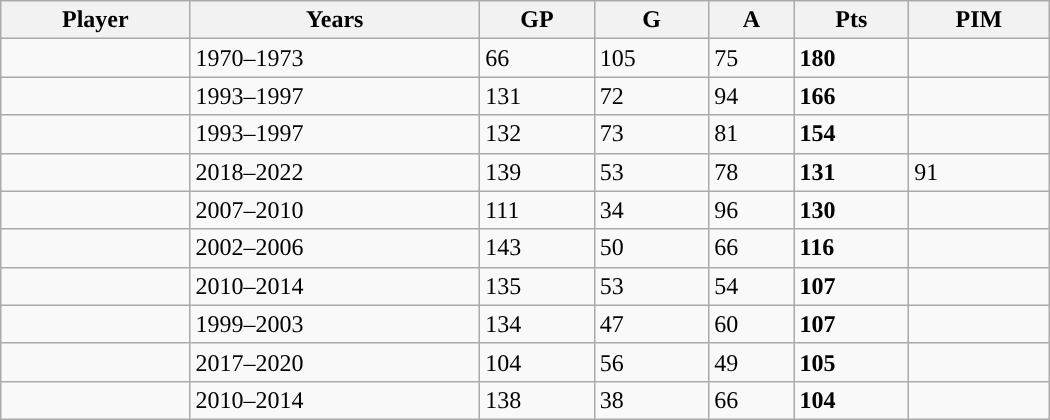<table class="wikitable sortable" width ="700" cellpadding="1" border="1" cellspacing="0">
<tr>
<th>Player</th>
<th>Years</th>
<th>GP</th>
<th>G</th>
<th>A</th>
<th>Pts</th>
<th>PIM</th>
</tr>
<tr>
<td></td>
<td>1970–1973</td>
<td>66</td>
<td>105</td>
<td>75</td>
<td><strong>180</strong></td>
<td></td>
</tr>
<tr>
<td></td>
<td>1993–1997</td>
<td>131</td>
<td>72</td>
<td>94</td>
<td><strong>166</strong></td>
<td></td>
</tr>
<tr>
<td></td>
<td>1993–1997</td>
<td>132</td>
<td>73</td>
<td>81</td>
<td><strong>154</strong></td>
<td></td>
</tr>
<tr>
<td></td>
<td>2018–2022</td>
<td>139</td>
<td>53</td>
<td>78</td>
<td><strong>131</strong></td>
<td>91</td>
</tr>
<tr>
<td></td>
<td>2007–2010</td>
<td>111</td>
<td>34</td>
<td>96</td>
<td><strong>130</strong></td>
<td></td>
</tr>
<tr>
<td></td>
<td>2002–2006</td>
<td>143</td>
<td>50</td>
<td>66</td>
<td><strong>116</strong></td>
<td></td>
</tr>
<tr>
<td></td>
<td>2010–2014</td>
<td>135</td>
<td>53</td>
<td>54</td>
<td><strong>107</strong></td>
<td></td>
</tr>
<tr>
<td></td>
<td>1999–2003</td>
<td>134</td>
<td>47</td>
<td>60</td>
<td><strong>107</strong></td>
<td></td>
</tr>
<tr>
<td></td>
<td>2017–2020</td>
<td>104</td>
<td>56</td>
<td>49</td>
<td><strong>105</strong></td>
<td></td>
</tr>
<tr>
<td></td>
<td>2010–2014</td>
<td>138</td>
<td>38</td>
<td>66</td>
<td><strong>104</strong></td>
<td></td>
</tr>
</table>
